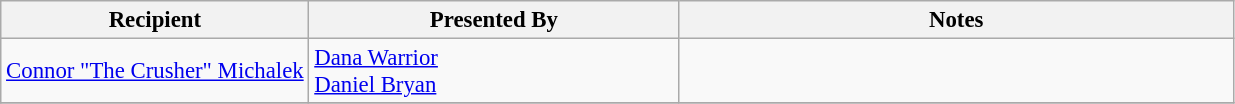<table class="wikitable sortable" style="font-size: 95%">
<tr>
<th style="width:25%;">Recipient<br></th>
<th style="width:30%;">Presented By</th>
<th class="unsortable">Notes</th>
</tr>
<tr>
<td><a href='#'>Connor "The Crusher" Michalek</a></td>
<td><a href='#'>Dana Warrior</a><br><a href='#'>Daniel Bryan</a></td>
<td></td>
</tr>
<tr>
</tr>
</table>
